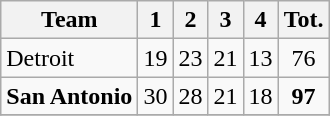<table class="wikitable">
<tr>
<th align=left>Team</th>
<th>1</th>
<th>2</th>
<th>3</th>
<th>4</th>
<th>Tot.</th>
</tr>
<tr style="text-align:center;">
<td align=left>Detroit</td>
<td>19</td>
<td>23</td>
<td>21</td>
<td>13</td>
<td>76</td>
</tr>
<tr style="text-align:center;">
<td align=left><strong>San Antonio</strong></td>
<td>30</td>
<td>28</td>
<td>21</td>
<td>18</td>
<td><strong>97</strong></td>
</tr>
<tr style="text-align:center;">
</tr>
</table>
